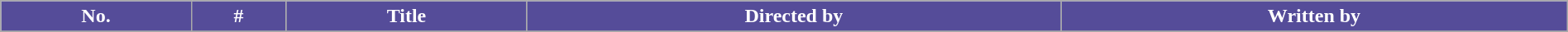<table class="wikitable plainrowheaders" width="100%" style="margin-right: 0;">
<tr>
<th style="background-color: #554c99; color:white;">No.</th>
<th style="background-color: #554c99; color:white;">#</th>
<th style="background-color: #554c99; color:white;">Title</th>
<th style="background-color: #554c99; color:white;">Directed by</th>
<th style="background-color: #554c99; color:white;">Written by</th>
</tr>
<tr>
</tr>
</table>
